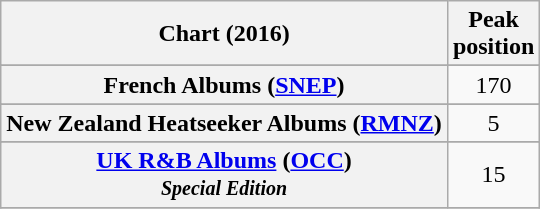<table class="wikitable sortable plainrowheaders" style="text-align:center">
<tr>
<th scope="col">Chart (2016)</th>
<th scope="col">Peak<br>position</th>
</tr>
<tr>
</tr>
<tr>
</tr>
<tr>
<th scope="row">French Albums (<a href='#'>SNEP</a>)</th>
<td>170</td>
</tr>
<tr>
</tr>
<tr>
<th scope="row">New Zealand Heatseeker Albums (<a href='#'>RMNZ</a>)</th>
<td>5</td>
</tr>
<tr>
</tr>
<tr>
</tr>
<tr>
</tr>
<tr>
<th scope="row"><a href='#'>UK R&B Albums</a> (<a href='#'>OCC</a>)<br><small><em>Special Edition</em></small></th>
<td>15</td>
</tr>
<tr>
</tr>
</table>
